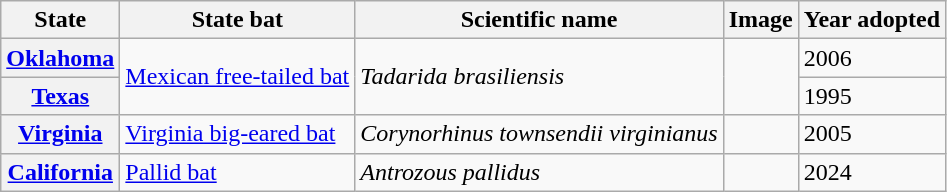<table class="wikitable unsortable plainrowheaders">
<tr>
<th scope="col">State</th>
<th scope="col">State bat</th>
<th scope="col">Scientific name</th>
<th scope="col" class="unsortable">Image</th>
<th scope="col">Year adopted</th>
</tr>
<tr>
<th scope="row"><strong><a href='#'>Oklahoma</a></strong></th>
<td rowspan="2"><a href='#'>Mexican free-tailed bat</a></td>
<td rowspan="2"><em>Tadarida brasiliensis</em></td>
<td rowspan="2"></td>
<td>2006</td>
</tr>
<tr>
<th scope="row"><strong><a href='#'>Texas</a></strong></th>
<td>1995</td>
</tr>
<tr>
<th scope="row"><strong><a href='#'>Virginia</a></strong></th>
<td><a href='#'>Virginia big-eared bat</a></td>
<td><em>Corynorhinus townsendii virginianus</em></td>
<td></td>
<td>2005</td>
</tr>
<tr>
<th scope="row"><strong><a href='#'>California</a></strong></th>
<td><a href='#'>Pallid bat</a></td>
<td><em>Antrozous pallidus</em></td>
<td></td>
<td>2024</td>
</tr>
</table>
